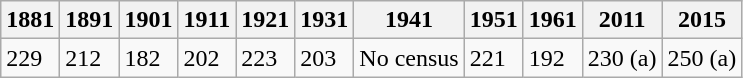<table class="wikitable">
<tr>
<th>1881</th>
<th>1891</th>
<th>1901</th>
<th>1911</th>
<th>1921</th>
<th>1931</th>
<th>1941</th>
<th>1951</th>
<th>1961</th>
<th>2011</th>
<th>2015</th>
</tr>
<tr>
<td>229</td>
<td>212</td>
<td>182</td>
<td>202</td>
<td>223</td>
<td>203</td>
<td>No census</td>
<td>221</td>
<td>192</td>
<td>230 (a)</td>
<td>250 (a)</td>
</tr>
</table>
